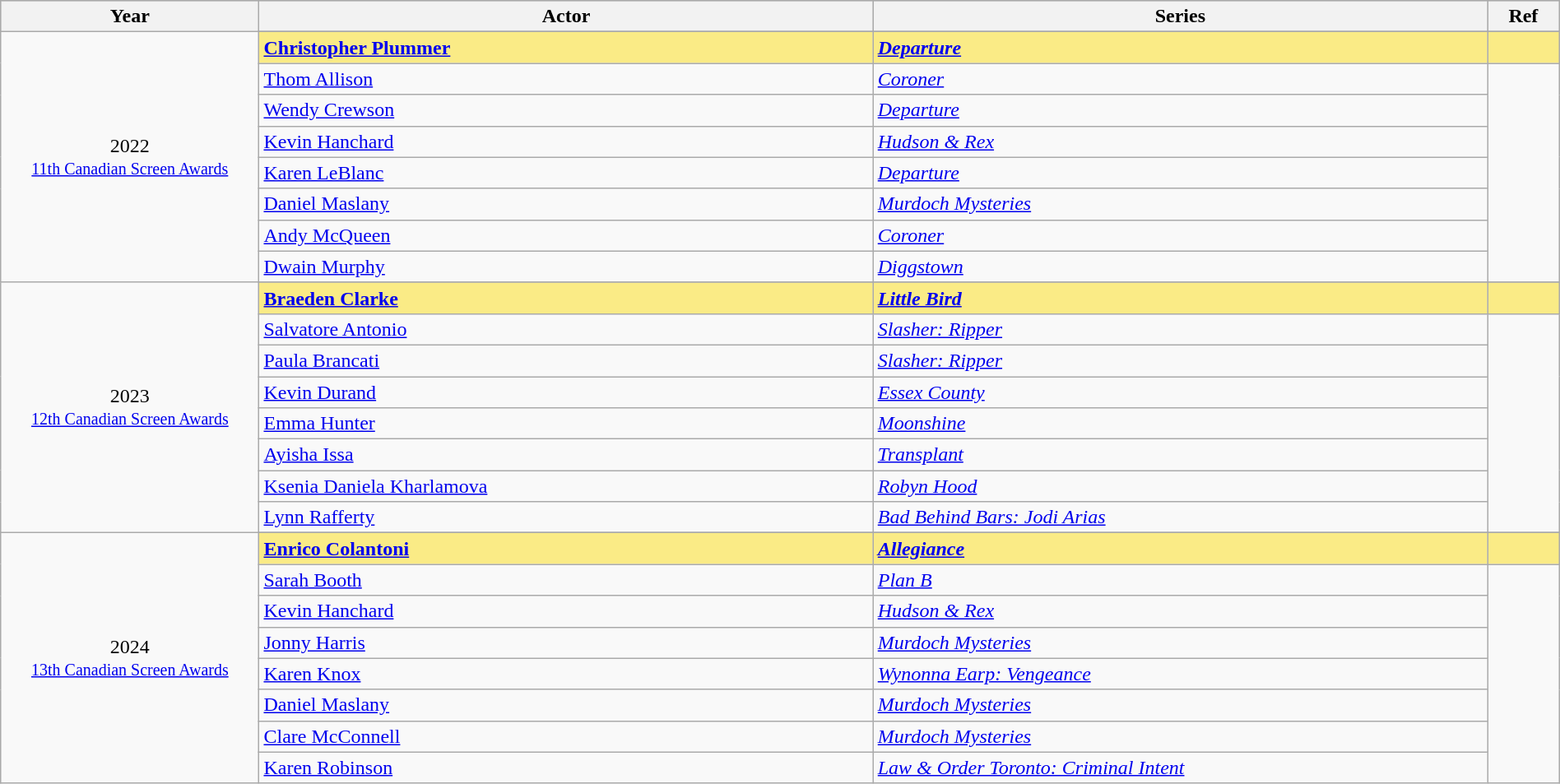<table class="wikitable" style="width:100%;">
<tr style="background:#bebebe;">
<th style="width:8%;">Year</th>
<th style="width:19%;">Actor</th>
<th style="width:19%;">Series</th>
<th style="width:2%;">Ref</th>
</tr>
<tr>
<td rowspan="9" align="center">2022 <br> <small><a href='#'>11th Canadian Screen Awards</a></small></td>
</tr>
<tr style="background:#FAEB86;">
<td><strong><a href='#'>Christopher Plummer</a></strong></td>
<td><strong><em><a href='#'>Departure</a></em></strong></td>
<td></td>
</tr>
<tr>
<td><a href='#'>Thom Allison</a></td>
<td><em><a href='#'>Coroner</a></em></td>
<td rowspan=7></td>
</tr>
<tr>
<td><a href='#'>Wendy Crewson</a></td>
<td><em><a href='#'>Departure</a></em></td>
</tr>
<tr>
<td><a href='#'>Kevin Hanchard</a></td>
<td><em><a href='#'>Hudson & Rex</a></em></td>
</tr>
<tr>
<td><a href='#'>Karen LeBlanc</a></td>
<td><em><a href='#'>Departure</a></em></td>
</tr>
<tr>
<td><a href='#'>Daniel Maslany</a></td>
<td><em><a href='#'>Murdoch Mysteries</a></em></td>
</tr>
<tr>
<td><a href='#'>Andy McQueen</a></td>
<td><em><a href='#'>Coroner</a></em></td>
</tr>
<tr>
<td><a href='#'>Dwain Murphy</a></td>
<td><em><a href='#'>Diggstown</a></em></td>
</tr>
<tr>
<td rowspan="9" align="center">2023 <br> <small><a href='#'>12th Canadian Screen Awards</a></small></td>
</tr>
<tr style="background:#FAEB86;">
<td><strong><a href='#'>Braeden Clarke</a></strong></td>
<td><strong><em><a href='#'>Little Bird</a></em></strong></td>
<td></td>
</tr>
<tr>
<td><a href='#'>Salvatore Antonio</a></td>
<td><em><a href='#'>Slasher: Ripper</a></em></td>
<td rowspan=7></td>
</tr>
<tr>
<td><a href='#'>Paula Brancati</a></td>
<td><em><a href='#'>Slasher: Ripper</a></em></td>
</tr>
<tr>
<td><a href='#'>Kevin Durand</a></td>
<td><em><a href='#'>Essex County</a></em></td>
</tr>
<tr>
<td><a href='#'>Emma Hunter</a></td>
<td><em><a href='#'>Moonshine</a></em></td>
</tr>
<tr>
<td><a href='#'>Ayisha Issa</a></td>
<td><em><a href='#'>Transplant</a></em></td>
</tr>
<tr>
<td><a href='#'>Ksenia Daniela Kharlamova</a></td>
<td><em><a href='#'>Robyn Hood</a></em></td>
</tr>
<tr>
<td><a href='#'>Lynn Rafferty</a></td>
<td><em><a href='#'>Bad Behind Bars: Jodi Arias</a></em></td>
</tr>
<tr>
<td rowspan="9" align="center">2024 <br> <small><a href='#'>13th Canadian Screen Awards</a></small></td>
</tr>
<tr style="background:#FAEB86;">
<td><strong><a href='#'>Enrico Colantoni</a></strong></td>
<td><strong><em><a href='#'>Allegiance</a></em></strong></td>
<td></td>
</tr>
<tr>
<td><a href='#'>Sarah Booth</a></td>
<td><em><a href='#'>Plan B</a></em></td>
<td rowspan=7></td>
</tr>
<tr>
<td><a href='#'>Kevin Hanchard</a></td>
<td><em><a href='#'>Hudson & Rex</a></em></td>
</tr>
<tr>
<td><a href='#'>Jonny Harris</a></td>
<td><em><a href='#'>Murdoch Mysteries</a></em></td>
</tr>
<tr>
<td><a href='#'>Karen Knox</a></td>
<td><em><a href='#'>Wynonna Earp: Vengeance</a></em></td>
</tr>
<tr>
<td><a href='#'>Daniel Maslany</a></td>
<td><em><a href='#'>Murdoch Mysteries</a></em></td>
</tr>
<tr>
<td><a href='#'>Clare McConnell</a></td>
<td><em><a href='#'>Murdoch Mysteries</a></em></td>
</tr>
<tr>
<td><a href='#'>Karen Robinson</a></td>
<td><em><a href='#'>Law & Order Toronto: Criminal Intent</a></em></td>
</tr>
</table>
